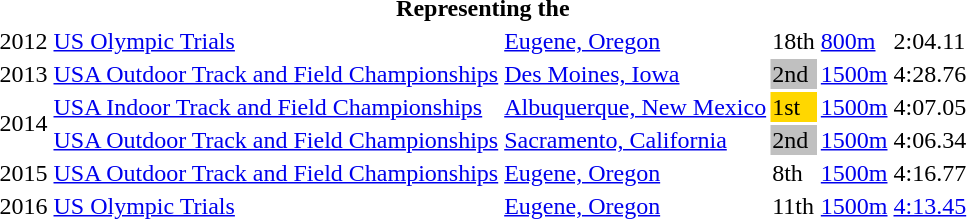<table>
<tr>
<th colspan="7">Representing the </th>
</tr>
<tr>
<td>2012</td>
<td><a href='#'>US Olympic Trials</a></td>
<td><a href='#'>Eugene, Oregon</a></td>
<td>18th</td>
<td><a href='#'>800m</a></td>
<td>2:04.11</td>
</tr>
<tr>
<td>2013</td>
<td><a href='#'>USA Outdoor Track and Field Championships</a></td>
<td><a href='#'>Des Moines, Iowa</a></td>
<td style="background:silver;">2nd</td>
<td><a href='#'>1500m</a></td>
<td>4:28.76</td>
</tr>
<tr>
<td rowspan=2>2014</td>
<td><a href='#'>USA Indoor Track and Field Championships</a></td>
<td><a href='#'>Albuquerque, New Mexico</a></td>
<td bgcolor=gold>1st</td>
<td><a href='#'>1500m</a></td>
<td>4:07.05</td>
</tr>
<tr>
<td><a href='#'>USA Outdoor Track and Field Championships</a></td>
<td><a href='#'>Sacramento, California</a></td>
<td style="background:silver;">2nd</td>
<td><a href='#'>1500m</a></td>
<td>4:06.34</td>
</tr>
<tr>
<td>2015</td>
<td><a href='#'>USA Outdoor Track and Field Championships</a></td>
<td><a href='#'>Eugene, Oregon</a></td>
<td>8th</td>
<td><a href='#'>1500m</a></td>
<td>4:16.77</td>
</tr>
<tr>
<td>2016</td>
<td><a href='#'>US Olympic Trials</a></td>
<td><a href='#'>Eugene, Oregon</a></td>
<td>11th</td>
<td><a href='#'>1500m</a></td>
<td><a href='#'>4:13.45</a></td>
</tr>
</table>
